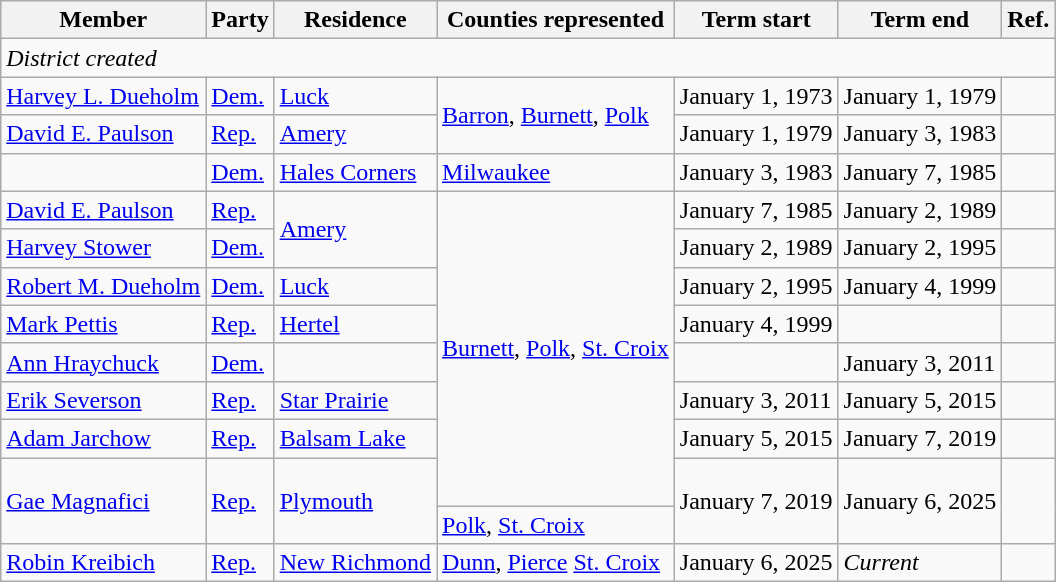<table class="wikitable">
<tr>
<th>Member</th>
<th>Party</th>
<th>Residence</th>
<th>Counties represented</th>
<th>Term start</th>
<th>Term end</th>
<th>Ref.</th>
</tr>
<tr>
<td colspan="7"><em>District created</em></td>
</tr>
<tr>
<td><a href='#'>Harvey L. Dueholm</a></td>
<td><a href='#'>Dem.</a></td>
<td><a href='#'>Luck</a></td>
<td rowspan="2"><a href='#'>Barron</a>, <a href='#'>Burnett</a>, <a href='#'>Polk</a></td>
<td>January 1, 1973</td>
<td>January 1, 1979</td>
<td></td>
</tr>
<tr>
<td><a href='#'>David E. Paulson</a></td>
<td><a href='#'>Rep.</a></td>
<td><a href='#'>Amery</a></td>
<td>January 1, 1979</td>
<td>January 3, 1983</td>
<td></td>
</tr>
<tr>
<td></td>
<td><a href='#'>Dem.</a></td>
<td><a href='#'>Hales Corners</a></td>
<td><a href='#'>Milwaukee</a></td>
<td>January 3, 1983</td>
<td>January 7, 1985</td>
<td></td>
</tr>
<tr>
<td><a href='#'>David E. Paulson</a></td>
<td><a href='#'>Rep.</a></td>
<td rowspan="2"><a href='#'>Amery</a></td>
<td rowspan="8"><a href='#'>Burnett</a>, <a href='#'>Polk</a>, <a href='#'>St. Croix</a></td>
<td>January 7, 1985</td>
<td>January 2, 1989</td>
<td></td>
</tr>
<tr>
<td><a href='#'>Harvey Stower</a></td>
<td><a href='#'>Dem.</a></td>
<td>January 2, 1989</td>
<td>January 2, 1995</td>
<td></td>
</tr>
<tr>
<td><a href='#'>Robert M. Dueholm</a></td>
<td><a href='#'>Dem.</a></td>
<td><a href='#'>Luck</a></td>
<td>January 2, 1995</td>
<td>January 4, 1999</td>
<td></td>
</tr>
<tr>
<td><a href='#'>Mark Pettis</a></td>
<td><a href='#'>Rep.</a></td>
<td><a href='#'>Hertel</a></td>
<td>January 4, 1999</td>
<td></td>
<td></td>
</tr>
<tr>
<td><a href='#'>Ann Hraychuck</a></td>
<td><a href='#'>Dem.</a></td>
<td></td>
<td></td>
<td>January 3, 2011</td>
<td></td>
</tr>
<tr>
<td><a href='#'>Erik Severson</a></td>
<td><a href='#'>Rep.</a></td>
<td><a href='#'>Star Prairie</a></td>
<td>January 3, 2011</td>
<td>January 5, 2015</td>
<td></td>
</tr>
<tr>
<td><a href='#'>Adam Jarchow</a></td>
<td><a href='#'>Rep.</a></td>
<td><a href='#'>Balsam Lake</a></td>
<td>January 5, 2015</td>
<td>January 7, 2019</td>
<td></td>
</tr>
<tr style="height:2em">
<td rowspan="2"><a href='#'>Gae Magnafici</a></td>
<td rowspan="2" ><a href='#'>Rep.</a></td>
<td rowspan="2"><a href='#'>Plymouth</a></td>
<td rowspan="2">January 7, 2019</td>
<td rowspan="2">January 6, 2025</td>
<td rowspan="2"></td>
</tr>
<tr>
<td><a href='#'>Polk</a>, <a href='#'>St. Croix</a></td>
</tr>
<tr>
<td><a href='#'>Robin Kreibich</a></td>
<td><a href='#'>Rep.</a></td>
<td><a href='#'>New Richmond</a></td>
<td><a href='#'>Dunn</a>, <a href='#'>Pierce</a> <a href='#'>St. Croix</a></td>
<td>January 6, 2025</td>
<td><em>Current</em></td>
<td></td>
</tr>
</table>
